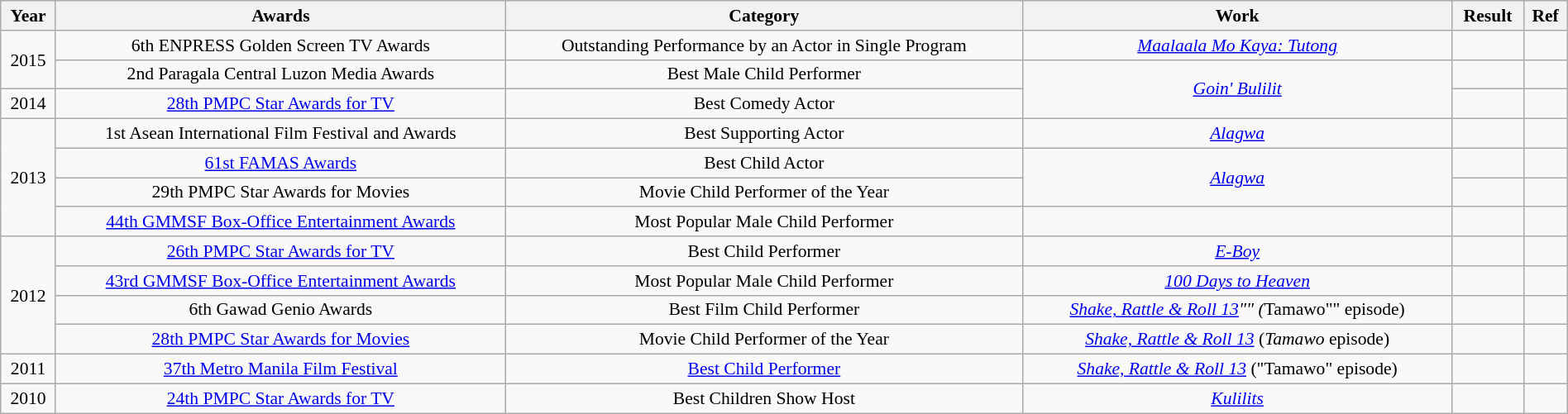<table class="wikitable sortable"  style="text-align:center; font-size:90%; width:100%;">
<tr>
<th>Year</th>
<th>Awards</th>
<th>Category</th>
<th>Work</th>
<th>Result</th>
<th>Ref</th>
</tr>
<tr>
<td rowspan=2>2015</td>
<td>6th ENPRESS Golden Screen TV Awards</td>
<td>Outstanding Performance by an Actor in Single Program</td>
<td><em><a href='#'>Maalaala Mo Kaya: Tutong</a></em></td>
<td></td>
<td></td>
</tr>
<tr>
<td>2nd Paragala Central Luzon Media Awards</td>
<td>Best Male Child Performer</td>
<td rowspan=2><em><a href='#'>Goin' Bulilit</a></em></td>
<td></td>
<td></td>
</tr>
<tr>
<td>2014</td>
<td><a href='#'>28th PMPC Star Awards for TV</a></td>
<td>Best Comedy Actor</td>
<td></td>
<td></td>
</tr>
<tr>
<td rowspan=4>2013</td>
<td>1st Asean International Film Festival and Awards</td>
<td>Best Supporting Actor</td>
<td><em><a href='#'>Alagwa</a></em></td>
<td></td>
<td></td>
</tr>
<tr>
<td><a href='#'>61st FAMAS Awards</a></td>
<td>Best Child Actor</td>
<td rowspan="2"><em><a href='#'>Alagwa</a></em></td>
<td></td>
<td></td>
</tr>
<tr>
<td>29th PMPC Star Awards for Movies</td>
<td>Movie Child Performer of the Year</td>
<td></td>
<td></td>
</tr>
<tr>
<td><a href='#'>44th GMMSF Box-Office Entertainment Awards</a></td>
<td>Most Popular Male Child Performer</td>
<td></td>
<td></td>
<td></td>
</tr>
<tr>
<td rowspan="4">2012</td>
<td><a href='#'>26th PMPC Star Awards for TV</a></td>
<td>Best Child Performer</td>
<td><em><a href='#'>E-Boy</a></em></td>
<td></td>
<td></td>
</tr>
<tr>
<td><a href='#'>43rd GMMSF Box-Office Entertainment Awards</a></td>
<td>Most Popular Male Child Performer</td>
<td><em><a href='#'>100 Days to Heaven</a></em></td>
<td></td>
<td></td>
</tr>
<tr>
<td>6th Gawad Genio Awards</td>
<td>Best Film Child Performer</td>
<td><em><a href='#'>Shake, Rattle & Roll 13</a>"" (</em>Tamawo"" episode)</td>
<td></td>
<td></td>
</tr>
<tr>
<td><a href='#'>28th PMPC Star Awards for Movies</a></td>
<td>Movie Child Performer of the Year</td>
<td><em><a href='#'>Shake, Rattle & Roll 13</a></em> (<em>Tamawo</em> episode)</td>
<td></td>
<td></td>
</tr>
<tr>
<td>2011</td>
<td><a href='#'>37th Metro Manila Film Festival</a></td>
<td><a href='#'>Best Child Performer</a></td>
<td><em><a href='#'>Shake, Rattle & Roll 13</a></em> ("Tamawo" episode)</td>
<td></td>
<td></td>
</tr>
<tr>
<td>2010</td>
<td><a href='#'>24th PMPC Star Awards for TV</a></td>
<td>Best Children Show Host</td>
<td><em><a href='#'>Kulilits</a></em></td>
<td></td>
</tr>
</table>
